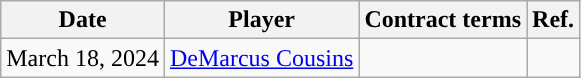<table class="wikitable">
<tr>
<th>Date</th>
<th>Player</th>
<th>Contract terms</th>
<th>Ref.</th>
</tr>
<tr>
<td>March 18, 2024</td>
<td><a href='#'>DeMarcus Cousins</a></td>
<td></td>
<td></td>
</tr>
</table>
